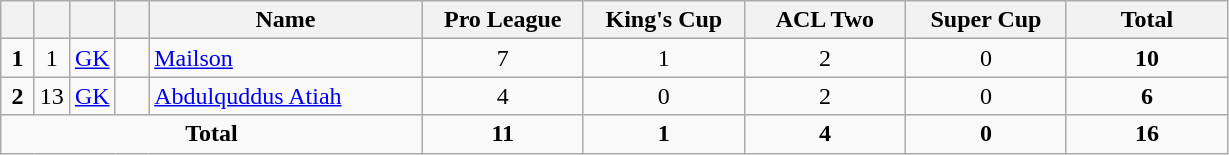<table class="wikitable" style="text-align:center">
<tr>
<th width=15></th>
<th width=15></th>
<th width=15></th>
<th width=15></th>
<th width=175>Name</th>
<th width=100>Pro League</th>
<th width=100>King's Cup</th>
<th width=100>ACL Two</th>
<th width=100>Super Cup</th>
<th width=100>Total</th>
</tr>
<tr>
<td><strong>1</strong></td>
<td>1</td>
<td><a href='#'>GK</a></td>
<td></td>
<td align=left><a href='#'>Mailson</a></td>
<td>7</td>
<td>1</td>
<td>2</td>
<td>0</td>
<td><strong>10</strong></td>
</tr>
<tr>
<td><strong>2</strong></td>
<td>13</td>
<td><a href='#'>GK</a></td>
<td></td>
<td align=left><a href='#'>Abdulquddus Atiah</a></td>
<td>4</td>
<td>0</td>
<td>2</td>
<td>0</td>
<td><strong>6</strong></td>
</tr>
<tr>
<td colspan=5><strong>Total</strong></td>
<td><strong>11</strong></td>
<td><strong>1</strong></td>
<td><strong>4</strong></td>
<td><strong>0</strong></td>
<td><strong>16</strong></td>
</tr>
</table>
